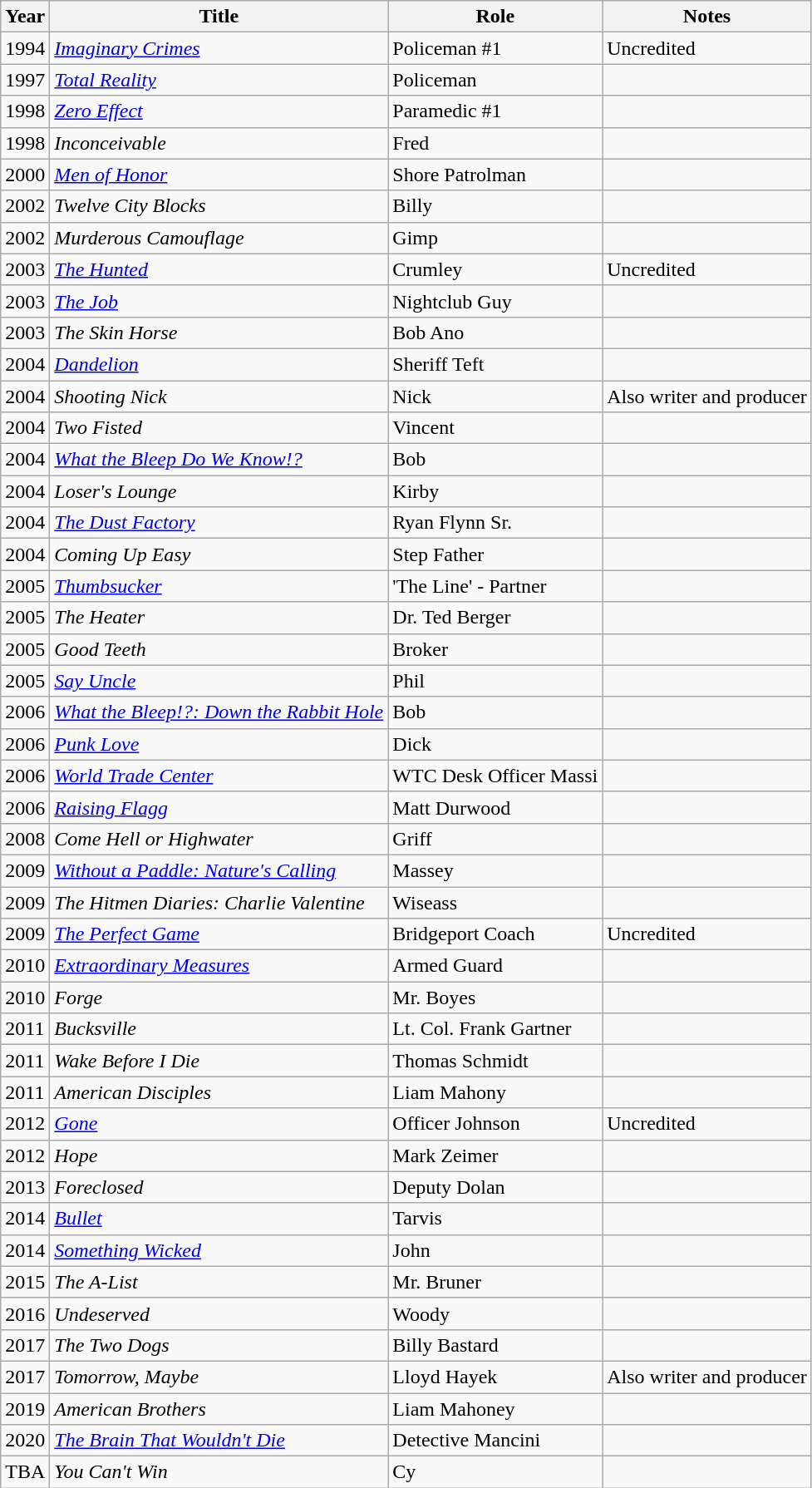<table class="wikitable sortable">
<tr>
<th>Year</th>
<th>Title</th>
<th>Role</th>
<th>Notes</th>
</tr>
<tr>
<td>1994</td>
<td><em><a href='#'>Imaginary Crimes</a></em></td>
<td>Policeman #1</td>
<td>Uncredited</td>
</tr>
<tr>
<td>1997</td>
<td><em><a href='#'>Total Reality</a></em></td>
<td>Policeman</td>
<td></td>
</tr>
<tr>
<td>1998</td>
<td><em><a href='#'>Zero Effect</a></em></td>
<td>Paramedic #1</td>
<td></td>
</tr>
<tr>
<td>1998</td>
<td><em>Inconceivable</em></td>
<td>Fred</td>
<td></td>
</tr>
<tr>
<td>2000</td>
<td><em><a href='#'>Men of Honor</a></em></td>
<td>Shore Patrolman</td>
<td></td>
</tr>
<tr>
<td>2002</td>
<td><em>Twelve City Blocks</em></td>
<td>Billy</td>
<td></td>
</tr>
<tr>
<td>2002</td>
<td><em>Murderous Camouflage</em></td>
<td>Gimp</td>
<td></td>
</tr>
<tr>
<td>2003</td>
<td><a href='#'><em>The Hunted</em></a></td>
<td>Crumley</td>
<td>Uncredited</td>
</tr>
<tr>
<td>2003</td>
<td><a href='#'><em>The Job</em></a></td>
<td>Nightclub Guy</td>
<td></td>
</tr>
<tr>
<td>2003</td>
<td><em>The Skin Horse</em></td>
<td>Bob Ano</td>
<td></td>
</tr>
<tr>
<td>2004</td>
<td><a href='#'><em>Dandelion</em></a></td>
<td>Sheriff Teft</td>
<td></td>
</tr>
<tr>
<td>2004</td>
<td><em>Shooting Nick</em></td>
<td>Nick</td>
<td>Also writer and producer</td>
</tr>
<tr>
<td>2004</td>
<td><em>Two Fisted</em></td>
<td>Vincent</td>
<td></td>
</tr>
<tr>
<td>2004</td>
<td><em><a href='#'>What the Bleep Do We Know!?</a></em></td>
<td>Bob</td>
<td></td>
</tr>
<tr>
<td>2004</td>
<td><em>Loser's Lounge</em></td>
<td>Kirby</td>
<td></td>
</tr>
<tr>
<td>2004</td>
<td><em><a href='#'>The Dust Factory</a></em></td>
<td>Ryan Flynn Sr.</td>
<td></td>
</tr>
<tr>
<td>2004</td>
<td><em>Coming Up Easy</em></td>
<td>Step Father</td>
<td></td>
</tr>
<tr>
<td>2005</td>
<td><a href='#'><em>Thumbsucker</em></a></td>
<td>'The Line' - Partner</td>
<td></td>
</tr>
<tr>
<td>2005</td>
<td><em>The Heater</em></td>
<td>Dr. Ted Berger</td>
<td></td>
</tr>
<tr>
<td>2005</td>
<td><em>Good Teeth</em></td>
<td>Broker</td>
<td></td>
</tr>
<tr>
<td>2005</td>
<td><a href='#'><em>Say Uncle</em></a></td>
<td>Phil</td>
<td></td>
</tr>
<tr>
<td>2006</td>
<td><em><a href='#'>What the Bleep!?: Down the Rabbit Hole</a></em></td>
<td>Bob</td>
<td></td>
</tr>
<tr>
<td>2006</td>
<td><em><a href='#'>Punk Love</a></em></td>
<td>Dick</td>
<td></td>
</tr>
<tr>
<td>2006</td>
<td><a href='#'><em>World Trade Center</em></a></td>
<td>WTC Desk Officer Massi</td>
<td></td>
</tr>
<tr>
<td>2006</td>
<td><em><a href='#'>Raising Flagg</a></em></td>
<td>Matt Durwood</td>
<td></td>
</tr>
<tr>
<td>2008</td>
<td><em>Come Hell or Highwater</em></td>
<td>Griff</td>
<td></td>
</tr>
<tr>
<td>2009</td>
<td><em><a href='#'>Without a Paddle: Nature's Calling</a></em></td>
<td>Massey</td>
<td></td>
</tr>
<tr>
<td>2009</td>
<td><em>The Hitmen Diaries: Charlie Valentine</em></td>
<td>Wiseass</td>
<td></td>
</tr>
<tr>
<td>2009</td>
<td><em><a href='#'>The Perfect Game</a></em></td>
<td>Bridgeport Coach</td>
<td>Uncredited</td>
</tr>
<tr>
<td>2010</td>
<td><em><a href='#'>Extraordinary Measures</a></em></td>
<td>Armed Guard</td>
<td></td>
</tr>
<tr>
<td>2010</td>
<td><em>Forge</em></td>
<td>Mr. Boyes</td>
<td></td>
</tr>
<tr>
<td>2011</td>
<td><em>Bucksville</em></td>
<td>Lt. Col. Frank Gartner</td>
<td></td>
</tr>
<tr>
<td>2011</td>
<td><em>Wake Before I Die</em></td>
<td>Thomas Schmidt</td>
<td></td>
</tr>
<tr>
<td>2011</td>
<td><em>American Disciples</em></td>
<td>Liam Mahony</td>
<td></td>
</tr>
<tr>
<td>2012</td>
<td><a href='#'><em>Gone</em></a></td>
<td>Officer Johnson</td>
<td>Uncredited</td>
</tr>
<tr>
<td>2012</td>
<td><em>Hope</em></td>
<td>Mark Zeimer</td>
<td></td>
</tr>
<tr>
<td>2013</td>
<td><em>Foreclosed</em></td>
<td>Deputy Dolan</td>
<td></td>
</tr>
<tr>
<td>2014</td>
<td><a href='#'><em>Bullet</em></a></td>
<td>Tarvis</td>
<td></td>
</tr>
<tr>
<td>2014</td>
<td><a href='#'><em>Something Wicked</em></a></td>
<td>John</td>
<td></td>
</tr>
<tr>
<td>2015</td>
<td><em>The A-List</em></td>
<td>Mr. Bruner</td>
<td></td>
</tr>
<tr>
<td>2016</td>
<td><em>Undeserved</em></td>
<td>Woody</td>
<td></td>
</tr>
<tr>
<td>2017</td>
<td><em>The Two Dogs</em></td>
<td>Billy Bastard</td>
<td></td>
</tr>
<tr>
<td>2017</td>
<td><em>Tomorrow, Maybe</em></td>
<td>Lloyd Hayek</td>
<td>Also writer and producer</td>
</tr>
<tr>
<td>2019</td>
<td><em>American Brothers</em></td>
<td>Liam Mahoney</td>
<td></td>
</tr>
<tr>
<td>2020</td>
<td><a href='#'><em>The Brain That Wouldn't Die</em></a></td>
<td>Detective Mancini</td>
<td></td>
</tr>
<tr>
<td>TBA</td>
<td><em>You Can't Win</em></td>
<td>Cy</td>
<td></td>
</tr>
</table>
